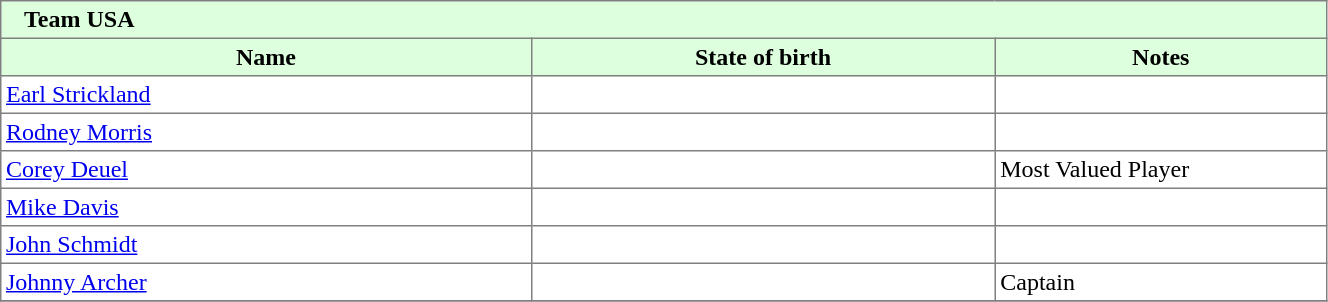<table border="1" cellpadding="3" width="70%" style="border-collapse: collapse;">
<tr bgcolor="#ddffdd">
<td colspan=3>   <strong>Team USA</strong></td>
</tr>
<tr bgcolor="#ddffdd">
<th width=40%>Name</th>
<th width=35%>State of birth</th>
<th width=25%%>Notes</th>
</tr>
<tr>
<td><a href='#'>Earl Strickland</a></td>
<td></td>
<td></td>
</tr>
<tr>
<td><a href='#'>Rodney Morris</a></td>
<td></td>
<td></td>
</tr>
<tr>
<td><a href='#'>Corey Deuel</a></td>
<td></td>
<td>Most Valued Player</td>
</tr>
<tr>
<td><a href='#'>Mike Davis</a></td>
<td></td>
<td></td>
</tr>
<tr>
<td><a href='#'>John Schmidt</a></td>
<td></td>
<td></td>
</tr>
<tr>
<td><a href='#'>Johnny Archer</a></td>
<td></td>
<td>Captain</td>
</tr>
<tr>
</tr>
</table>
